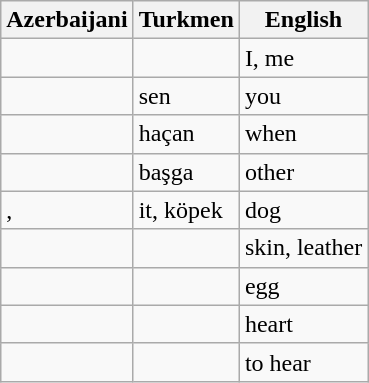<table class="wikitable">
<tr>
<th>Azerbaijani</th>
<th>Turkmen</th>
<th>English</th>
</tr>
<tr>
<td></td>
<td></td>
<td>I, me</td>
</tr>
<tr>
<td></td>
<td>sen</td>
<td>you</td>
</tr>
<tr>
<td></td>
<td>haçan</td>
<td>when</td>
</tr>
<tr>
<td></td>
<td>başga</td>
<td>other</td>
</tr>
<tr>
<td>, </td>
<td>it, köpek</td>
<td>dog</td>
</tr>
<tr>
<td></td>
<td></td>
<td>skin, leather</td>
</tr>
<tr>
<td></td>
<td></td>
<td>egg</td>
</tr>
<tr>
<td></td>
<td></td>
<td>heart</td>
</tr>
<tr>
<td></td>
<td></td>
<td>to hear</td>
</tr>
</table>
